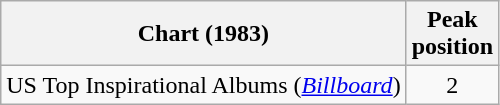<table class="wikitable">
<tr>
<th>Chart (1983)</th>
<th>Peak<br>position</th>
</tr>
<tr>
<td>US Top Inspirational Albums (<em><a href='#'>Billboard</a></em>)</td>
<td style="text-align:center;">2</td>
</tr>
</table>
